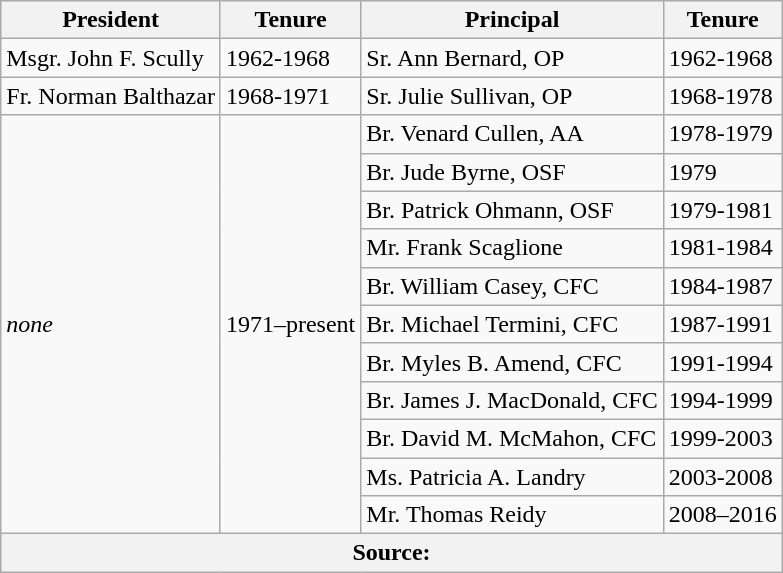<table class="wikitable">
<tr>
<th>President</th>
<th>Tenure</th>
<th>Principal</th>
<th>Tenure</th>
</tr>
<tr>
<td>Msgr. John F. Scully</td>
<td>1962-1968</td>
<td>Sr. Ann Bernard, OP</td>
<td>1962-1968</td>
</tr>
<tr>
<td>Fr. Norman Balthazar</td>
<td>1968-1971</td>
<td>Sr. Julie Sullivan, OP</td>
<td>1968-1978</td>
</tr>
<tr>
<td rowspan="11"><em>none</em></td>
<td rowspan="11">1971–present</td>
<td>Br. Venard Cullen, AA</td>
<td>1978-1979</td>
</tr>
<tr>
<td>Br. Jude Byrne, OSF</td>
<td>1979</td>
</tr>
<tr>
<td>Br. Patrick Ohmann, OSF</td>
<td>1979-1981</td>
</tr>
<tr>
<td>Mr. Frank Scaglione</td>
<td>1981-1984</td>
</tr>
<tr>
<td>Br. William Casey, CFC</td>
<td>1984-1987</td>
</tr>
<tr>
<td>Br. Michael Termini, CFC</td>
<td>1987-1991</td>
</tr>
<tr>
<td>Br. Myles B. Amend, CFC</td>
<td>1991-1994</td>
</tr>
<tr>
<td>Br. James J. MacDonald, CFC</td>
<td>1994-1999</td>
</tr>
<tr>
<td>Br. David M. McMahon, CFC</td>
<td>1999-2003</td>
</tr>
<tr>
<td>Ms. Patricia A. Landry</td>
<td>2003-2008</td>
</tr>
<tr>
<td>Mr. Thomas Reidy</td>
<td>2008–2016</td>
</tr>
<tr>
<th colspan="4">Source:</th>
</tr>
</table>
